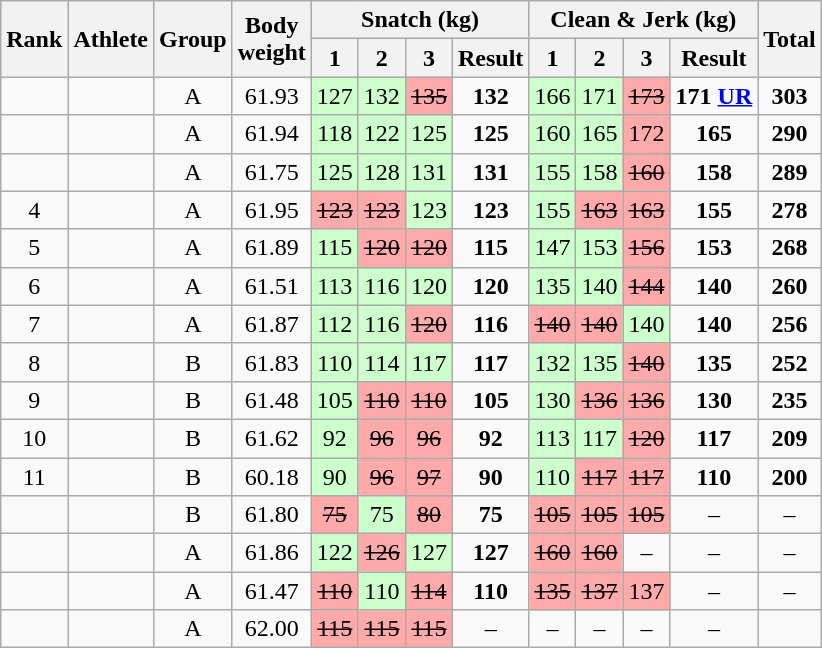<table class="wikitable sortable" style="text-align:center;">
<tr>
<th rowspan="2">Rank</th>
<th rowspan="2">Athlete</th>
<th rowspan="2">Group</th>
<th rowspan="2">Body<br>weight</th>
<th colspan="4">Snatch (kg)</th>
<th colspan="4">Clean & Jerk (kg)</th>
<th rowspan="2">Total</th>
</tr>
<tr>
<th>1</th>
<th>2</th>
<th>3</th>
<th>Result</th>
<th>1</th>
<th>2</th>
<th>3</th>
<th>Result</th>
</tr>
<tr>
<td></td>
<td align="left"></td>
<td>A</td>
<td>61.93</td>
<td bgcolor="ccffcc">127</td>
<td bgcolor="ccffcc">132</td>
<td bgcolor="ffaaaa"><s>135</s></td>
<td><strong>132</strong></td>
<td bgcolor="ccffcc">166</td>
<td bgcolor="ccffcc">171</td>
<td bgcolor="ffaaaa"><s>173</s></td>
<td><strong>171 <a href='#'>UR</a></strong></td>
<td><strong>303</strong></td>
</tr>
<tr>
<td></td>
<td align="left"></td>
<td>A</td>
<td>61.94</td>
<td bgcolor="ccffcc">118</td>
<td bgcolor="ccffcc">122</td>
<td bgcolor="ccffcc">125</td>
<td><strong>125</strong></td>
<td bgcolor="ccffcc">160</td>
<td bgcolor="ccffcc">165</td>
<td bgcolor="ffaaaa">172</td>
<td><strong>165</strong></td>
<td><strong>290</strong></td>
</tr>
<tr>
<td></td>
<td align="left"></td>
<td>A</td>
<td>61.75</td>
<td bgcolor="ccffcc">125</td>
<td bgcolor="ccffcc">128</td>
<td bgcolor="ccffcc">131</td>
<td><strong>131</strong></td>
<td bgcolor="ccffcc">155</td>
<td bgcolor="ccffcc">158</td>
<td bgcolor="ffaaaa"><s>160</s></td>
<td><strong>158</strong></td>
<td><strong>289</strong></td>
</tr>
<tr>
<td>4</td>
<td align="left"></td>
<td>A</td>
<td>61.95</td>
<td bgcolor="ffaaaa"><s>123</s></td>
<td bgcolor="ffaaaa"><s>123</s></td>
<td bgcolor="ccffcc">123</td>
<td><strong>123</strong></td>
<td bgcolor="ccffcc">155</td>
<td bgcolor="ffaaaa"><s>163</s></td>
<td bgcolor="ffaaaa"><s>163</s></td>
<td><strong>155</strong></td>
<td><strong>278</strong></td>
</tr>
<tr>
<td>5</td>
<td align="left"></td>
<td>A</td>
<td>61.89</td>
<td bgcolor="ccffcc">115</td>
<td bgcolor="ffaaaa"><s>120</s></td>
<td bgcolor="ffaaaa"><s>120</s></td>
<td><strong>115</strong></td>
<td bgcolor="ccffcc">147</td>
<td bgcolor="ccffcc">153</td>
<td bgcolor="ffaaaa"><s>156</s></td>
<td><strong>153</strong></td>
<td><strong>268</strong></td>
</tr>
<tr>
<td>6</td>
<td align="left"></td>
<td>A</td>
<td>61.51</td>
<td bgcolor="ccffcc">113</td>
<td bgcolor="ccffcc">116</td>
<td bgcolor="ccffcc">120</td>
<td><strong>120</strong></td>
<td bgcolor="ccffcc">135</td>
<td bgcolor="ccffcc">140</td>
<td bgcolor="ffaaaa"><s>144</s></td>
<td><strong>140</strong></td>
<td><strong>260</strong></td>
</tr>
<tr>
<td>7</td>
<td align="left"></td>
<td>A</td>
<td>61.87</td>
<td bgcolor="ccffcc">112</td>
<td bgcolor="ccffcc">116</td>
<td bgcolor="ffaaaa"><s>120</s></td>
<td><strong>116</strong></td>
<td bgcolor="ffaaaa"><s>140</s></td>
<td bgcolor="ffaaaa"><s>140</s></td>
<td bgcolor="ccffcc">140</td>
<td><strong>140</strong></td>
<td><strong>256</strong></td>
</tr>
<tr>
<td>8</td>
<td align="left"></td>
<td>B</td>
<td>61.83</td>
<td bgcolor="ccffcc">110</td>
<td bgcolor="ccffcc">114</td>
<td bgcolor="ccffcc">117</td>
<td><strong>117</strong></td>
<td bgcolor="ccffcc">132</td>
<td bgcolor="ccffcc">135</td>
<td bgcolor="ffaaaa"><s>140</s></td>
<td><strong>135</strong></td>
<td><strong>252</strong></td>
</tr>
<tr>
<td>9</td>
<td align="left"></td>
<td>B</td>
<td>61.48</td>
<td bgcolor="ccffcc">105</td>
<td bgcolor="ffaaaa"><s>110</s></td>
<td bgcolor="ffaaaa"><s>110</s></td>
<td><strong>105</strong></td>
<td bgcolor="ccffcc">130</td>
<td bgcolor="ffaaaa"><s>136</s></td>
<td bgcolor="ffaaaa"><s>136</s></td>
<td><strong>130</strong></td>
<td><strong>235</strong></td>
</tr>
<tr>
<td>10</td>
<td align="left"></td>
<td>B</td>
<td>61.62</td>
<td bgcolor="ccffcc">92</td>
<td bgcolor="ffaaaa"><s>96</s></td>
<td bgcolor="ffaaaa"><s>96</s></td>
<td><strong>92</strong></td>
<td bgcolor="ccffcc">113</td>
<td bgcolor="ccffcc">117</td>
<td bgcolor="ffaaaa"><s>120</s></td>
<td><strong>117</strong></td>
<td><strong>209</strong></td>
</tr>
<tr>
<td>11</td>
<td align="left"></td>
<td>B</td>
<td>60.18</td>
<td bgcolor="ccffcc">90</td>
<td bgcolor="ffaaaa"><s>96</s></td>
<td bgcolor="ffaaaa"><s>97</s></td>
<td><strong>90</strong></td>
<td bgcolor="ccffcc">110</td>
<td bgcolor="ffaaaa"><s>117</s></td>
<td bgcolor="ffaaaa"><s>117</s></td>
<td><strong>110</strong></td>
<td><strong>200</strong></td>
</tr>
<tr>
<td></td>
<td align="left"></td>
<td>B</td>
<td>61.80</td>
<td bgcolor="ffaaaa"><s>75</s></td>
<td bgcolor="ccffcc">75</td>
<td bgcolor="ffaaaa"><s>80</s></td>
<td><strong>75</strong></td>
<td bgcolor="ffaaaa"><s>105</s></td>
<td bgcolor="ffaaaa"><s>105</s></td>
<td bgcolor="ffaaaa"><s>105</s></td>
<td>–</td>
<td>–</td>
</tr>
<tr>
<td></td>
<td align="left"></td>
<td>A</td>
<td>61.86</td>
<td bgcolor="ccffcc">122</td>
<td bgcolor="ffaaaa"><s>126</s></td>
<td bgcolor="ccffcc">127</td>
<td><strong>127</strong></td>
<td bgcolor="ffaaaa"><s>160</s></td>
<td bgcolor="ffaaaa"><s>160</s></td>
<td>–</td>
<td>–</td>
<td>–</td>
</tr>
<tr>
<td></td>
<td align="left"></td>
<td>A</td>
<td>61.47</td>
<td bgcolor="ffaaaa"><s>110</s></td>
<td bgcolor="ccffcc">110</td>
<td bgcolor="ffaaaa"><s>114</s></td>
<td><strong>110</strong></td>
<td bgcolor="ffaaaa"><s>135</s></td>
<td bgcolor="ffaaaa"><s>137</s></td>
<td bgcolor="ffaaaa">137</td>
<td>–</td>
<td>–</td>
</tr>
<tr>
<td></td>
<td align="left"></td>
<td>A</td>
<td>62.00</td>
<td bgcolor="ffaaaa"><s>115</s></td>
<td bgcolor="ffaaaa"><s>115</s></td>
<td bgcolor="ffaaaa"><s>115</s></td>
<td>–</td>
<td>–</td>
<td>–</td>
<td>–</td>
<td>–</td>
<td></td>
</tr>
</table>
